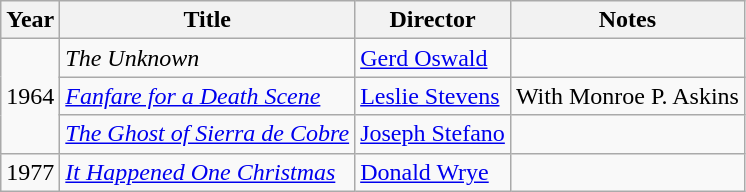<table class="wikitable">
<tr>
<th>Year</th>
<th>Title</th>
<th>Director</th>
<th>Notes</th>
</tr>
<tr>
<td rowspan=3>1964</td>
<td><em>The Unknown</em></td>
<td><a href='#'>Gerd Oswald</a></td>
<td></td>
</tr>
<tr>
<td><em><a href='#'>Fanfare for a Death Scene</a></em></td>
<td><a href='#'>Leslie Stevens</a></td>
<td>With Monroe P. Askins</td>
</tr>
<tr>
<td><em><a href='#'>The Ghost of Sierra de Cobre</a></em></td>
<td><a href='#'>Joseph Stefano</a></td>
<td></td>
</tr>
<tr>
<td>1977</td>
<td><em><a href='#'>It Happened One Christmas</a></em></td>
<td><a href='#'>Donald Wrye</a></td>
<td></td>
</tr>
</table>
